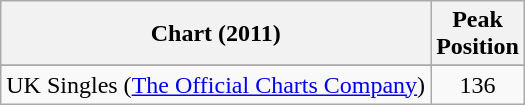<table class="wikitable sortable">
<tr>
<th>Chart (2011)</th>
<th>Peak<br>Position</th>
</tr>
<tr>
</tr>
<tr>
</tr>
<tr>
<td align="left">UK Singles (<a href='#'>The Official Charts Company</a>)</td>
<td style="text-align:center;">136</td>
</tr>
</table>
